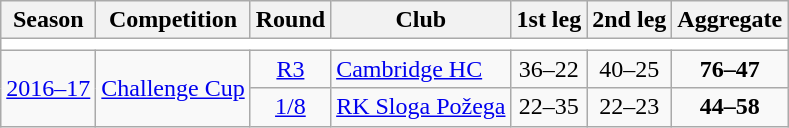<table class="wikitable">
<tr>
<th>Season</th>
<th>Competition</th>
<th>Round</th>
<th>Club</th>
<th>1st leg</th>
<th>2nd leg</th>
<th>Aggregate</th>
</tr>
<tr>
<td colspan="7" bgcolor=white></td>
</tr>
<tr>
<td rowspan="2"><a href='#'>2016–17</a></td>
<td rowspan="2"><a href='#'>Challenge Cup</a></td>
<td style="text-align:center;"><a href='#'>R3</a></td>
<td> <a href='#'>Cambridge HC</a></td>
<td style="text-align:center;">36–22</td>
<td style="text-align:center;">40–25</td>
<td style="text-align:center;"><strong>76–47</strong></td>
</tr>
<tr>
<td style="text-align:center;"><a href='#'>1/8</a></td>
<td> <a href='#'>RK Sloga Požega</a></td>
<td style="text-align:center;">22–35</td>
<td style="text-align:center;">22–23</td>
<td style="text-align:center;"><strong>44–58</strong></td>
</tr>
</table>
